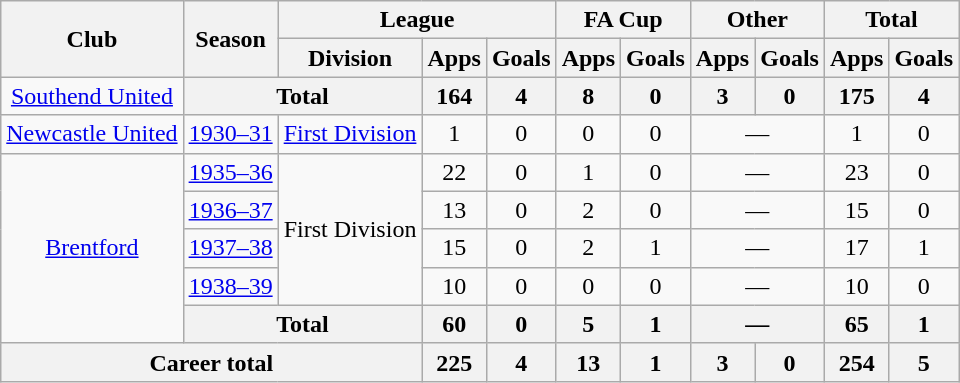<table class="wikitable" style="text-align: center;">
<tr>
<th rowspan="2">Club</th>
<th rowspan="2">Season</th>
<th colspan="3">League</th>
<th colspan="2">FA Cup</th>
<th colspan="2">Other</th>
<th colspan="2">Total</th>
</tr>
<tr>
<th>Division</th>
<th>Apps</th>
<th>Goals</th>
<th>Apps</th>
<th>Goals</th>
<th>Apps</th>
<th>Goals</th>
<th>Apps</th>
<th>Goals</th>
</tr>
<tr>
<td><a href='#'>Southend United</a></td>
<th colspan="2">Total</th>
<th>164</th>
<th>4</th>
<th>8</th>
<th>0</th>
<th>3</th>
<th>0</th>
<th>175</th>
<th>4</th>
</tr>
<tr>
<td><a href='#'>Newcastle United</a></td>
<td><a href='#'>1930–31</a></td>
<td><a href='#'>First Division</a></td>
<td>1</td>
<td>0</td>
<td>0</td>
<td>0</td>
<td colspan="2">—</td>
<td>1</td>
<td>0</td>
</tr>
<tr>
<td rowspan="5"><a href='#'>Brentford</a></td>
<td><a href='#'>1935–36</a></td>
<td rowspan="4">First Division</td>
<td>22</td>
<td>0</td>
<td>1</td>
<td>0</td>
<td colspan="2">—</td>
<td>23</td>
<td>0</td>
</tr>
<tr>
<td><a href='#'>1936–37</a></td>
<td>13</td>
<td>0</td>
<td>2</td>
<td>0</td>
<td colspan="2">—</td>
<td>15</td>
<td>0</td>
</tr>
<tr>
<td><a href='#'>1937–38</a></td>
<td>15</td>
<td>0</td>
<td>2</td>
<td>1</td>
<td colspan="2">—</td>
<td>17</td>
<td>1</td>
</tr>
<tr>
<td><a href='#'>1938–39</a></td>
<td>10</td>
<td>0</td>
<td>0</td>
<td>0</td>
<td colspan="2">—</td>
<td>10</td>
<td>0</td>
</tr>
<tr>
<th colspan="2">Total</th>
<th>60</th>
<th>0</th>
<th>5</th>
<th>1</th>
<th colspan="2">—</th>
<th>65</th>
<th>1</th>
</tr>
<tr>
<th colspan="3">Career total</th>
<th>225</th>
<th>4</th>
<th>13</th>
<th>1</th>
<th>3</th>
<th>0</th>
<th>254</th>
<th>5</th>
</tr>
</table>
